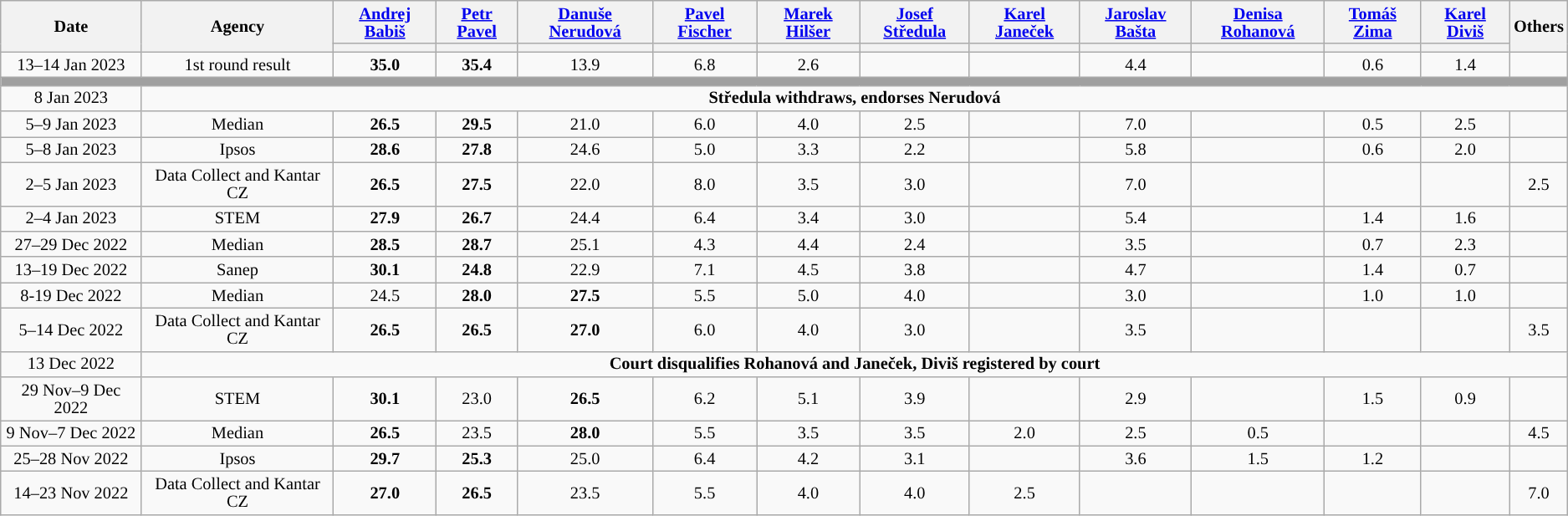<table class="wikitable" style=text-align:center;font-size:85%;line-height:14px;">
<tr>
<th rowspan="2">Date</th>
<th rowspan="2">Agency</th>
<th><a href='#'>Andrej Babiš</a></th>
<th><a href='#'>Petr Pavel</a></th>
<th><a href='#'>Danuše Nerudová</a></th>
<th><a href='#'>Pavel Fischer</a></th>
<th><a href='#'>Marek Hilšer</a></th>
<th><a href='#'>Josef Středula</a></th>
<th><a href='#'>Karel Janeček</a></th>
<th><a href='#'>Jaroslav Bašta</a></th>
<th><a href='#'>Denisa Rohanová</a></th>
<th><a href='#'>Tomáš Zima</a></th>
<th><a href='#'>Karel Diviš</a></th>
<th rowspan="2">Others</th>
</tr>
<tr>
<th style="background:"></th>
<th style="background:"></th>
<th style="background:"></th>
<th style="background:"></th>
<th style="background:"></th>
<th style="background:"></th>
<th style="background:"></th>
<th style="background:"></th>
<th style="background:"></th>
<th style="background:"></th>
<th style="background:"></th>
</tr>
<tr>
<td>13–14 Jan 2023</td>
<td>1st round result</td>
<td><strong>35.0</strong></td>
<td><strong>35.4</strong></td>
<td>13.9</td>
<td>6.8</td>
<td>2.6</td>
<td></td>
<td></td>
<td>4.4</td>
<td></td>
<td>0.6</td>
<td>1.4</td>
<td></td>
</tr>
<tr>
<td colspan="14" style="background:#A0A0A0"></td>
</tr>
<tr>
<td>8 Jan 2023</td>
<td colspan="13"><strong>Středula withdraws, endorses Nerudová</strong></td>
</tr>
<tr>
<td>5–9 Jan 2023</td>
<td>Median</td>
<td><strong>26.5</strong></td>
<td><strong>29.5</strong></td>
<td>21.0</td>
<td>6.0</td>
<td>4.0</td>
<td>2.5</td>
<td></td>
<td>7.0</td>
<td></td>
<td>0.5</td>
<td>2.5</td>
<td></td>
</tr>
<tr>
<td>5–8 Jan 2023</td>
<td>Ipsos</td>
<td><strong>28.6</strong></td>
<td><strong>27.8</strong></td>
<td>24.6</td>
<td>5.0</td>
<td>3.3</td>
<td>2.2</td>
<td></td>
<td>5.8</td>
<td></td>
<td>0.6</td>
<td>2.0</td>
<td></td>
</tr>
<tr>
<td>2–5 Jan 2023</td>
<td>Data Collect and Kantar CZ</td>
<td><strong>26.5</strong></td>
<td><strong>27.5</strong></td>
<td>22.0</td>
<td>8.0</td>
<td>3.5</td>
<td>3.0</td>
<td></td>
<td>7.0</td>
<td></td>
<td></td>
<td></td>
<td>2.5</td>
</tr>
<tr>
<td>2–4 Jan 2023</td>
<td>STEM</td>
<td><strong>27.9</strong></td>
<td><strong>26.7</strong></td>
<td>24.4</td>
<td>6.4</td>
<td>3.4</td>
<td>3.0</td>
<td></td>
<td>5.4</td>
<td></td>
<td>1.4</td>
<td>1.6</td>
<td></td>
</tr>
<tr>
<td>27–29 Dec 2022</td>
<td>Median</td>
<td><strong>28.5</strong></td>
<td><strong>28.7</strong></td>
<td>25.1</td>
<td>4.3</td>
<td>4.4</td>
<td>2.4</td>
<td></td>
<td>3.5</td>
<td></td>
<td>0.7</td>
<td>2.3</td>
<td></td>
</tr>
<tr>
<td>13–19 Dec 2022</td>
<td>Sanep</td>
<td><strong>30.1</strong></td>
<td><strong>24.8</strong></td>
<td>22.9</td>
<td>7.1</td>
<td>4.5</td>
<td>3.8</td>
<td></td>
<td>4.7</td>
<td></td>
<td>1.4</td>
<td>0.7</td>
<td></td>
</tr>
<tr>
<td>8-19 Dec 2022</td>
<td>Median</td>
<td>24.5</td>
<td><strong>28.0</strong></td>
<td><strong>27.5</strong></td>
<td>5.5</td>
<td>5.0</td>
<td>4.0</td>
<td></td>
<td>3.0</td>
<td></td>
<td>1.0</td>
<td>1.0</td>
<td></td>
</tr>
<tr>
<td>5–14 Dec 2022</td>
<td>Data Collect and Kantar CZ</td>
<td><strong>26.5</strong></td>
<td><strong>26.5</strong></td>
<td><strong>27.0</strong></td>
<td>6.0</td>
<td>4.0</td>
<td>3.0</td>
<td></td>
<td>3.5</td>
<td></td>
<td></td>
<td></td>
<td>3.5</td>
</tr>
<tr>
<td>13 Dec 2022</td>
<td colspan="13"><strong>Court disqualifies Rohanová and Janeček, Diviš registered by court</strong></td>
</tr>
<tr>
<td>29 Nov–9 Dec 2022</td>
<td>STEM</td>
<td><strong>30.1</strong></td>
<td>23.0</td>
<td><strong>26.5</strong></td>
<td>6.2</td>
<td>5.1</td>
<td>3.9</td>
<td></td>
<td>2.9</td>
<td></td>
<td>1.5</td>
<td>0.9</td>
<td></td>
</tr>
<tr>
<td>9 Nov–7 Dec 2022</td>
<td>Median</td>
<td><strong>26.5</strong></td>
<td>23.5</td>
<td><strong>28.0</strong></td>
<td>5.5</td>
<td>3.5</td>
<td>3.5</td>
<td>2.0</td>
<td>2.5</td>
<td>0.5</td>
<td></td>
<td></td>
<td>4.5</td>
</tr>
<tr>
<td>25–28 Nov 2022</td>
<td>Ipsos</td>
<td><strong>29.7</strong></td>
<td><strong>25.3</strong></td>
<td>25.0</td>
<td>6.4</td>
<td>4.2</td>
<td>3.1</td>
<td></td>
<td>3.6</td>
<td>1.5</td>
<td>1.2</td>
<td></td>
<td></td>
</tr>
<tr>
<td>14–23 Nov 2022</td>
<td>Data Collect and Kantar CZ</td>
<td><strong>27.0</strong></td>
<td><strong>26.5</strong></td>
<td>23.5</td>
<td>5.5</td>
<td>4.0</td>
<td>4.0</td>
<td>2.5</td>
<td></td>
<td></td>
<td></td>
<td></td>
<td>7.0</td>
</tr>
</table>
